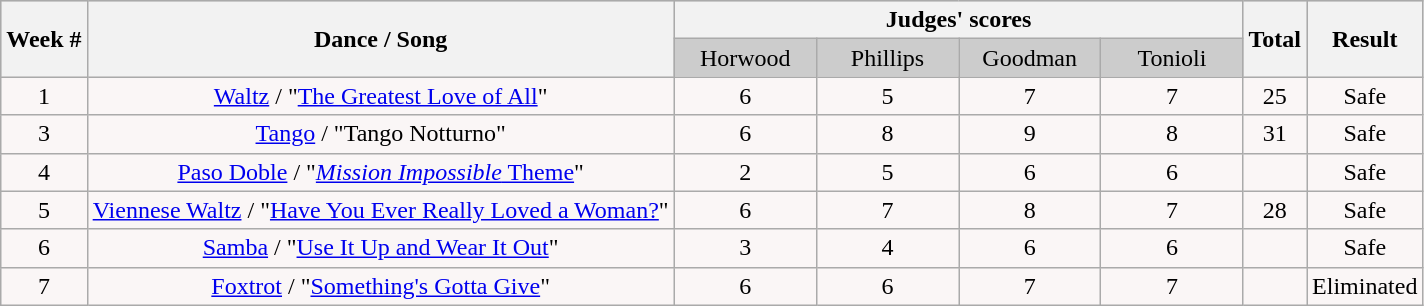<table class="wikitable collapsible collapsed">
<tr style="text-align:Center; background:#ccc;">
<th rowspan="2">Week #</th>
<th rowspan="2">Dance / Song</th>
<th colspan="4">Judges' scores</th>
<th rowspan="2">Total</th>
<th rowspan="2">Result</th>
</tr>
<tr style="text-align:center; background:#ccc;">
<td style="width:10%; ">Horwood</td>
<td style="width:10%; ">Phillips</td>
<td style="width:10%; ">Goodman</td>
<td style="width:10%; ">Tonioli</td>
</tr>
<tr style="text-align: center; background:#faf6f6;">
<td>1</td>
<td><a href='#'>Waltz</a> / "<a href='#'>The Greatest Love of All</a>"</td>
<td>6</td>
<td>5</td>
<td>7</td>
<td>7</td>
<td>25</td>
<td>Safe</td>
</tr>
<tr>
<td style="text-align:center; background:#faf6f6;">3</td>
<td style="text-align:center; background:#faf6f6;"><a href='#'>Tango</a> / "Tango Notturno"</td>
<td style="text-align:center; background:#faf6f6;">6</td>
<td style="text-align:center; background:#faf6f6;">8</td>
<td style="text-align:center; background:#faf6f6;">9</td>
<td style="text-align:center; background:#faf6f6;">8</td>
<td style="text-align:center; background:#faf6f6;">31</td>
<td style="text-align:center; background:#faf6f6;">Safe</td>
</tr>
<tr style="text-align:center; background:#faf6f6;">
<td>4</td>
<td><a href='#'>Paso Doble</a> / "<a href='#'><em>Mission Impossible</em> Theme</a>"</td>
<td>2</td>
<td>5</td>
<td>6</td>
<td>6</td>
<td></td>
<td>Safe</td>
</tr>
<tr style="text-align:center; background:#faf6f6;">
<td>5</td>
<td><a href='#'>Viennese Waltz</a> / "<a href='#'>Have You Ever Really Loved a Woman?</a>"</td>
<td>6</td>
<td>7</td>
<td>8</td>
<td>7</td>
<td>28</td>
<td>Safe</td>
</tr>
<tr style="text-align:center; background:#faf6f6;">
<td>6</td>
<td><a href='#'>Samba</a> / "<a href='#'>Use It Up and Wear It Out</a>"</td>
<td>3</td>
<td>4</td>
<td>6</td>
<td>6</td>
<td></td>
<td>Safe</td>
</tr>
<tr style="text-align:center; background:#faf6f6;">
<td>7</td>
<td><a href='#'>Foxtrot</a> / "<a href='#'>Something's Gotta Give</a>"</td>
<td>6</td>
<td>6</td>
<td>7</td>
<td>7</td>
<td></td>
<td>Eliminated</td>
</tr>
</table>
